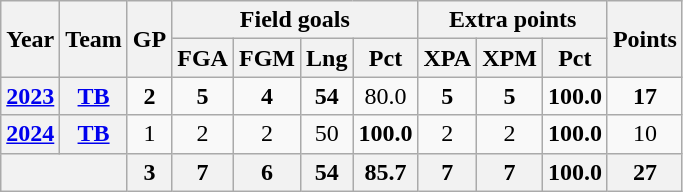<table class="wikitable" style="text-align:center;">
<tr>
<th rowspan="2">Year</th>
<th rowspan="2">Team</th>
<th rowspan="2">GP</th>
<th colspan="4">Field goals</th>
<th colspan="3">Extra points</th>
<th rowspan="2">Points</th>
</tr>
<tr>
<th>FGA</th>
<th>FGM</th>
<th>Lng</th>
<th>Pct</th>
<th>XPA</th>
<th>XPM</th>
<th>Pct</th>
</tr>
<tr>
<th><a href='#'>2023</a></th>
<th><a href='#'>TB</a></th>
<td><strong>2</strong></td>
<td><strong>5</strong></td>
<td><strong>4</strong></td>
<td><strong>54</strong></td>
<td>80.0</td>
<td><strong>5</strong></td>
<td><strong>5</strong></td>
<td><strong>100.0</strong></td>
<td><strong>17</strong></td>
</tr>
<tr>
<th><a href='#'>2024</a></th>
<th><a href='#'>TB</a></th>
<td>1</td>
<td>2</td>
<td>2</td>
<td>50</td>
<td><strong>100.0</strong></td>
<td>2</td>
<td>2</td>
<td><strong>100.0</strong></td>
<td>10</td>
</tr>
<tr>
<th colspan="2"></th>
<th>3</th>
<th>7</th>
<th>6</th>
<th>54</th>
<th>85.7</th>
<th>7</th>
<th>7</th>
<th>100.0</th>
<th>27</th>
</tr>
</table>
